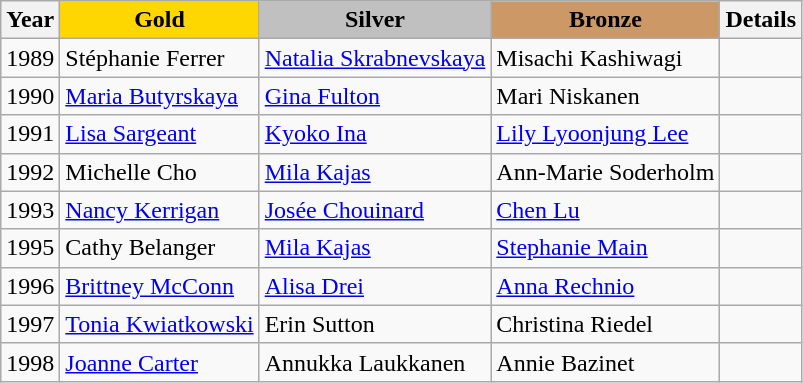<table class="wikitable">
<tr>
<th>Year</th>
<td align=center bgcolor=gold><strong>Gold</strong></td>
<td align=center bgcolor=silver><strong>Silver</strong></td>
<td align=center bgcolor=cc9966><strong>Bronze</strong></td>
<th>Details</th>
</tr>
<tr>
<td>1989</td>
<td> Stéphanie Ferrer</td>
<td> <a href='#'>Natalia Skrabnevskaya</a></td>
<td> Misachi Kashiwagi</td>
<td></td>
</tr>
<tr>
<td>1990</td>
<td> <a href='#'>Maria Butyrskaya</a></td>
<td> <a href='#'>Gina Fulton</a></td>
<td> Mari Niskanen</td>
<td></td>
</tr>
<tr>
<td>1991</td>
<td> <a href='#'>Lisa Sargeant</a></td>
<td> <a href='#'>Kyoko Ina</a></td>
<td> <a href='#'>Lily Lyoonjung Lee</a></td>
<td></td>
</tr>
<tr>
<td>1992</td>
<td> Michelle Cho</td>
<td> <a href='#'>Mila Kajas</a></td>
<td> Ann-Marie Soderholm</td>
<td></td>
</tr>
<tr>
<td>1993</td>
<td> <a href='#'>Nancy Kerrigan</a></td>
<td> <a href='#'>Josée Chouinard</a></td>
<td> <a href='#'>Chen Lu</a></td>
<td></td>
</tr>
<tr>
<td>1995</td>
<td> Cathy Belanger</td>
<td> <a href='#'>Mila Kajas</a></td>
<td> <a href='#'>Stephanie Main</a></td>
<td></td>
</tr>
<tr>
<td>1996</td>
<td> <a href='#'>Brittney McConn</a></td>
<td> <a href='#'>Alisa Drei</a></td>
<td> <a href='#'>Anna Rechnio</a></td>
<td></td>
</tr>
<tr>
<td>1997</td>
<td> <a href='#'>Tonia Kwiatkowski</a></td>
<td> Erin Sutton</td>
<td> Christina Riedel</td>
<td></td>
</tr>
<tr>
<td>1998</td>
<td> <a href='#'>Joanne Carter</a></td>
<td> Annukka Laukkanen</td>
<td> Annie Bazinet</td>
<td></td>
</tr>
</table>
